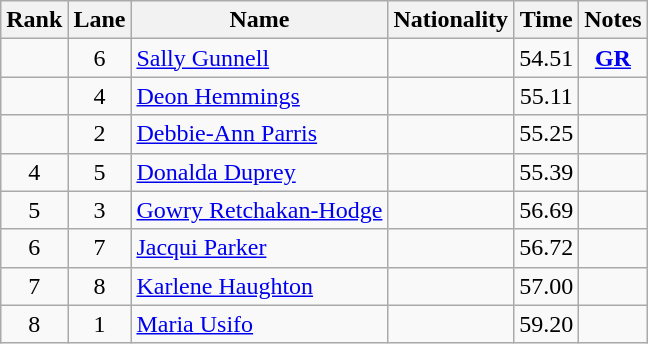<table class="wikitable sortable" style=" text-align:center">
<tr>
<th>Rank</th>
<th>Lane</th>
<th>Name</th>
<th>Nationality</th>
<th>Time</th>
<th>Notes</th>
</tr>
<tr>
<td></td>
<td>6</td>
<td align=left><a href='#'>Sally Gunnell</a></td>
<td align=left></td>
<td>54.51</td>
<td><strong><a href='#'>GR</a></strong></td>
</tr>
<tr>
<td></td>
<td>4</td>
<td align=left><a href='#'>Deon Hemmings</a></td>
<td align=left></td>
<td>55.11</td>
<td></td>
</tr>
<tr>
<td></td>
<td>2</td>
<td align=left><a href='#'>Debbie-Ann Parris</a></td>
<td align=left></td>
<td>55.25</td>
<td></td>
</tr>
<tr>
<td>4</td>
<td>5</td>
<td align=left><a href='#'>Donalda Duprey</a></td>
<td align=left></td>
<td>55.39</td>
<td></td>
</tr>
<tr>
<td>5</td>
<td>3</td>
<td align=left><a href='#'>Gowry Retchakan-Hodge</a></td>
<td align=left></td>
<td>56.69</td>
<td></td>
</tr>
<tr>
<td>6</td>
<td>7</td>
<td align=left><a href='#'>Jacqui Parker</a></td>
<td align=left></td>
<td>56.72</td>
<td></td>
</tr>
<tr>
<td>7</td>
<td>8</td>
<td align=left><a href='#'>Karlene Haughton</a></td>
<td align=left></td>
<td>57.00</td>
<td></td>
</tr>
<tr>
<td>8</td>
<td>1</td>
<td align=left><a href='#'>Maria Usifo</a></td>
<td align=left></td>
<td>59.20</td>
<td></td>
</tr>
</table>
